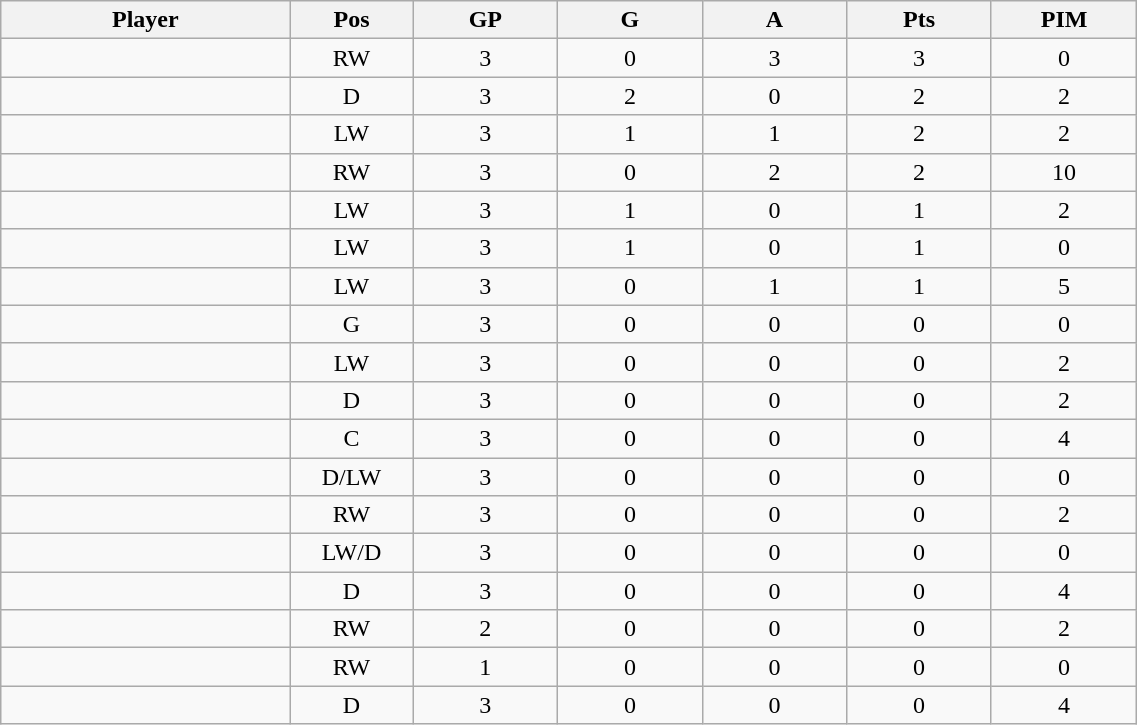<table class="wikitable sortable" width="60%">
<tr ALIGN="center">
<th bgcolor="#DDDDFF" width="10%">Player</th>
<th bgcolor="#DDDDFF" width="3%" title="Position">Pos</th>
<th bgcolor="#DDDDFF" width="5%" title="Games played">GP</th>
<th bgcolor="#DDDDFF" width="5%" title="Goals">G</th>
<th bgcolor="#DDDDFF" width="5%" title="Assists">A</th>
<th bgcolor="#DDDDFF" width="5%" title="Points">Pts</th>
<th bgcolor="#DDDDFF" width="5%" title="Penalties in Minutes">PIM</th>
</tr>
<tr align="center">
<td align="right"></td>
<td>RW</td>
<td>3</td>
<td>0</td>
<td>3</td>
<td>3</td>
<td>0</td>
</tr>
<tr align="center">
<td align="right"></td>
<td>D</td>
<td>3</td>
<td>2</td>
<td>0</td>
<td>2</td>
<td>2</td>
</tr>
<tr align="center">
<td align="right"></td>
<td>LW</td>
<td>3</td>
<td>1</td>
<td>1</td>
<td>2</td>
<td>2</td>
</tr>
<tr align="center">
<td align="right"></td>
<td>RW</td>
<td>3</td>
<td>0</td>
<td>2</td>
<td>2</td>
<td>10</td>
</tr>
<tr align="center">
<td align="right"></td>
<td>LW</td>
<td>3</td>
<td>1</td>
<td>0</td>
<td>1</td>
<td>2</td>
</tr>
<tr align="center">
<td align="right"></td>
<td>LW</td>
<td>3</td>
<td>1</td>
<td>0</td>
<td>1</td>
<td>0</td>
</tr>
<tr align="center">
<td align="right"></td>
<td>LW</td>
<td>3</td>
<td>0</td>
<td>1</td>
<td>1</td>
<td>5</td>
</tr>
<tr align="center">
<td align="right"></td>
<td>G</td>
<td>3</td>
<td>0</td>
<td>0</td>
<td>0</td>
<td>0</td>
</tr>
<tr align="center">
<td align="right"></td>
<td>LW</td>
<td>3</td>
<td>0</td>
<td>0</td>
<td>0</td>
<td>2</td>
</tr>
<tr align="center">
<td align="right"></td>
<td>D</td>
<td>3</td>
<td>0</td>
<td>0</td>
<td>0</td>
<td>2</td>
</tr>
<tr align="center">
<td align="right"></td>
<td>C</td>
<td>3</td>
<td>0</td>
<td>0</td>
<td>0</td>
<td>4</td>
</tr>
<tr align="center">
<td align="right"></td>
<td>D/LW</td>
<td>3</td>
<td>0</td>
<td>0</td>
<td>0</td>
<td>0</td>
</tr>
<tr align="center">
<td align="right"></td>
<td>RW</td>
<td>3</td>
<td>0</td>
<td>0</td>
<td>0</td>
<td>2</td>
</tr>
<tr align="center">
<td align="right"></td>
<td>LW/D</td>
<td>3</td>
<td>0</td>
<td>0</td>
<td>0</td>
<td>0</td>
</tr>
<tr align="center">
<td align="right"></td>
<td>D</td>
<td>3</td>
<td>0</td>
<td>0</td>
<td>0</td>
<td>4</td>
</tr>
<tr align="center">
<td align="right"></td>
<td>RW</td>
<td>2</td>
<td>0</td>
<td>0</td>
<td>0</td>
<td>2</td>
</tr>
<tr align="center">
<td align="right"></td>
<td>RW</td>
<td>1</td>
<td>0</td>
<td>0</td>
<td>0</td>
<td>0</td>
</tr>
<tr align="center">
<td align="right"></td>
<td>D</td>
<td>3</td>
<td>0</td>
<td>0</td>
<td>0</td>
<td>4</td>
</tr>
</table>
